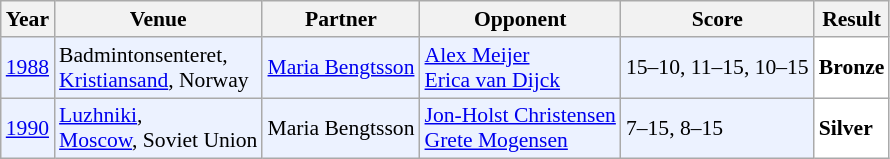<table class="sortable wikitable" style="font-size: 90%;">
<tr>
<th>Year</th>
<th>Venue</th>
<th>Partner</th>
<th>Opponent</th>
<th>Score</th>
<th>Result</th>
</tr>
<tr style="background:#ECF2FF">
<td align="center"><a href='#'>1988</a></td>
<td align="left">Badmintonsenteret,<br><a href='#'>Kristiansand</a>, Norway</td>
<td align="left"> <a href='#'>Maria Bengtsson</a></td>
<td align="left"> <a href='#'>Alex Meijer</a><br> <a href='#'>Erica van Dijck</a></td>
<td align="left">15–10, 11–15, 10–15</td>
<td style="text-align:left; background:white"> <strong>Bronze</strong></td>
</tr>
<tr style="background:#ECF2FF">
<td align="center"><a href='#'>1990</a></td>
<td align="left"><a href='#'>Luzhniki</a>,<br><a href='#'>Moscow</a>, Soviet Union</td>
<td align="left"> Maria Bengtsson</td>
<td align="left"> <a href='#'>Jon-Holst Christensen</a><br> <a href='#'>Grete Mogensen</a></td>
<td align="left">7–15, 8–15</td>
<td style="text-align:left; background:white"> <strong>Silver</strong></td>
</tr>
</table>
